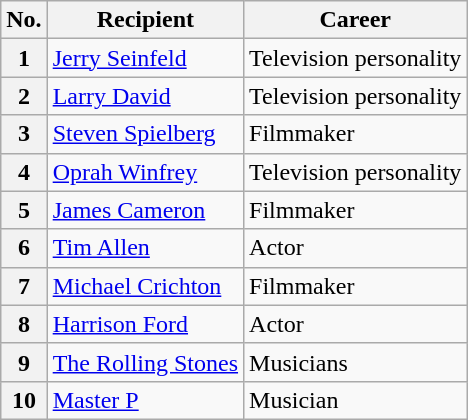<table class="wikitable plainrowheaders">
<tr>
<th scope="col">No.</th>
<th scope="col">Recipient</th>
<th scope="col">Career</th>
</tr>
<tr>
<th scope="row">1</th>
<td> <a href='#'>Jerry Seinfeld</a></td>
<td>Television personality</td>
</tr>
<tr>
<th scope="row">2</th>
<td> <a href='#'>Larry David</a></td>
<td>Television personality</td>
</tr>
<tr>
<th scope="row">3</th>
<td> <a href='#'>Steven Spielberg</a></td>
<td>Filmmaker</td>
</tr>
<tr>
<th scope="row">4</th>
<td> <a href='#'>Oprah Winfrey</a></td>
<td>Television personality</td>
</tr>
<tr>
<th scope="row">5</th>
<td> <a href='#'>James Cameron</a></td>
<td>Filmmaker</td>
</tr>
<tr>
<th scope="row">6</th>
<td> <a href='#'>Tim Allen</a></td>
<td>Actor</td>
</tr>
<tr>
<th scope="row">7</th>
<td> <a href='#'>Michael Crichton</a></td>
<td>Filmmaker</td>
</tr>
<tr>
<th scope="row">8</th>
<td> <a href='#'>Harrison Ford</a></td>
<td>Actor</td>
</tr>
<tr>
<th scope="row">9</th>
<td> <a href='#'>The Rolling Stones</a></td>
<td>Musicians</td>
</tr>
<tr>
<th scope="row">10</th>
<td> <a href='#'>Master P</a></td>
<td>Musician</td>
</tr>
</table>
